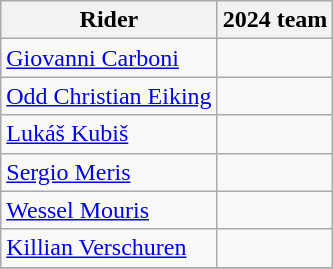<table class="wikitable">
<tr>
<th>Rider</th>
<th>2024 team</th>
</tr>
<tr>
<td><a href='#'>Giovanni Carboni</a></td>
<td></td>
</tr>
<tr>
<td><a href='#'>Odd Christian Eiking</a></td>
<td></td>
</tr>
<tr>
<td><a href='#'>Lukáš Kubiš</a></td>
<td></td>
</tr>
<tr>
<td><a href='#'>Sergio Meris</a></td>
<td></td>
</tr>
<tr>
<td><a href='#'>Wessel Mouris</a></td>
<td></td>
</tr>
<tr>
<td><a href='#'>Killian Verschuren</a></td>
<td></td>
</tr>
<tr>
</tr>
</table>
